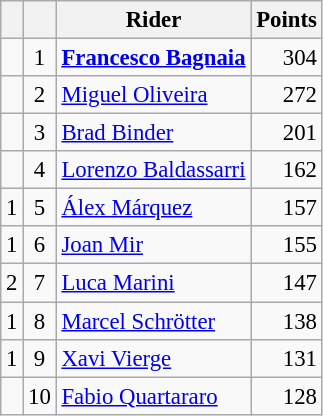<table class="wikitable" style="font-size: 95%;">
<tr>
<th></th>
<th></th>
<th>Rider</th>
<th>Points</th>
</tr>
<tr>
<td align="left"></td>
<td align=center>1</td>
<td> <strong><a href='#'>Francesco Bagnaia</a></strong></td>
<td align=right>304</td>
</tr>
<tr>
<td align="left"></td>
<td align=center>2</td>
<td> <a href='#'>Miguel Oliveira</a></td>
<td align=right>272</td>
</tr>
<tr>
<td align="left"></td>
<td align=center>3</td>
<td> <a href='#'>Brad Binder</a></td>
<td align=right>201</td>
</tr>
<tr>
<td align="left"></td>
<td align=center>4</td>
<td> <a href='#'>Lorenzo Baldassarri</a></td>
<td align=right>162</td>
</tr>
<tr>
<td align="left"> 1</td>
<td align=center>5</td>
<td> <a href='#'>Álex Márquez</a></td>
<td align=right>157</td>
</tr>
<tr>
<td align="left"> 1</td>
<td align=center>6</td>
<td> <a href='#'>Joan Mir</a></td>
<td align=right>155</td>
</tr>
<tr>
<td align="left"> 2</td>
<td align=center>7</td>
<td> <a href='#'>Luca Marini</a></td>
<td align=right>147</td>
</tr>
<tr>
<td align="left"> 1</td>
<td align=center>8</td>
<td> <a href='#'>Marcel Schrötter</a></td>
<td align=right>138</td>
</tr>
<tr>
<td align="left"> 1</td>
<td align=center>9</td>
<td> <a href='#'>Xavi Vierge</a></td>
<td align=right>131</td>
</tr>
<tr>
<td align="left"></td>
<td align=center>10</td>
<td> <a href='#'>Fabio Quartararo</a></td>
<td align=right>128</td>
</tr>
</table>
